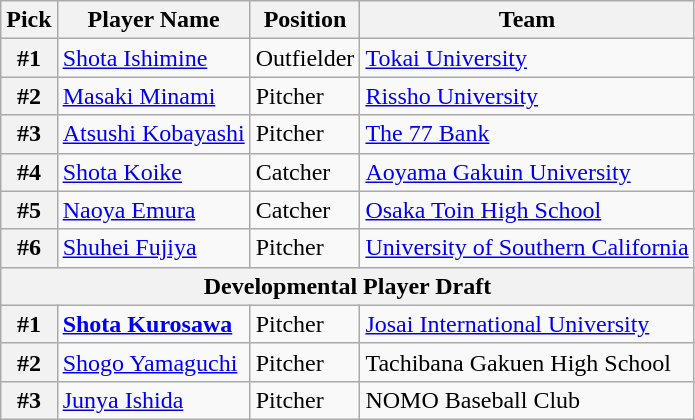<table class="wikitable">
<tr>
<th>Pick</th>
<th>Player Name</th>
<th>Position</th>
<th>Team</th>
</tr>
<tr>
<th>#1</th>
<td><a href='#'>Shota Ishimine</a></td>
<td>Outfielder</td>
<td><a href='#'>Tokai University</a></td>
</tr>
<tr>
<th>#2</th>
<td><a href='#'>Masaki Minami</a></td>
<td>Pitcher</td>
<td><a href='#'>Rissho University</a></td>
</tr>
<tr>
<th>#3</th>
<td><a href='#'>Atsushi Kobayashi</a></td>
<td>Pitcher</td>
<td><a href='#'>The 77 Bank</a></td>
</tr>
<tr>
<th>#4</th>
<td><a href='#'>Shota Koike</a></td>
<td>Catcher</td>
<td><a href='#'>Aoyama Gakuin University</a></td>
</tr>
<tr>
<th>#5</th>
<td><a href='#'>Naoya Emura</a></td>
<td>Catcher</td>
<td><a href='#'>Osaka Toin High School</a></td>
</tr>
<tr>
<th>#6</th>
<td><a href='#'>Shuhei Fujiya</a></td>
<td>Pitcher</td>
<td><a href='#'>University of Southern California</a></td>
</tr>
<tr>
<th colspan="5">Developmental Player Draft</th>
</tr>
<tr>
<th>#1</th>
<td><strong><a href='#'>Shota Kurosawa</a></strong></td>
<td>Pitcher</td>
<td><a href='#'>Josai International University</a></td>
</tr>
<tr>
<th>#2</th>
<td><a href='#'>Shogo Yamaguchi</a></td>
<td>Pitcher</td>
<td>Tachibana Gakuen High School</td>
</tr>
<tr>
<th>#3</th>
<td><a href='#'>Junya Ishida</a></td>
<td>Pitcher</td>
<td>NOMO Baseball Club</td>
</tr>
</table>
